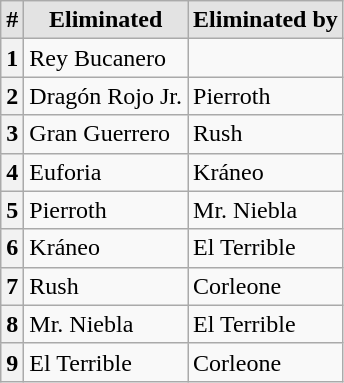<table class="wikitable sortable">
<tr>
<th scope="col" style="background: #e3e3e3;">#</th>
<th scope="col" style="background: #e3e3e3;">Eliminated</th>
<th scope="col" style="background: #e3e3e3;">Eliminated by</th>
</tr>
<tr>
<th scope="row">1</th>
<td>Rey Bucanero</td>
<td></td>
</tr>
<tr>
<th scope="row">2</th>
<td>Dragón Rojo Jr.</td>
<td>Pierroth</td>
</tr>
<tr>
<th scope="row">3</th>
<td>Gran Guerrero</td>
<td>Rush</td>
</tr>
<tr>
<th scope="row">4</th>
<td>Euforia</td>
<td>Kráneo</td>
</tr>
<tr>
<th scope="row">5</th>
<td>Pierroth</td>
<td>Mr. Niebla</td>
</tr>
<tr>
<th scope="row">6</th>
<td>Kráneo</td>
<td>El Terrible</td>
</tr>
<tr>
<th scope="row">7</th>
<td>Rush</td>
<td>Corleone</td>
</tr>
<tr>
<th scope="row">8</th>
<td>Mr. Niebla</td>
<td>El Terrible</td>
</tr>
<tr>
<th scope="row">9</th>
<td>El Terrible</td>
<td>Corleone</td>
</tr>
</table>
